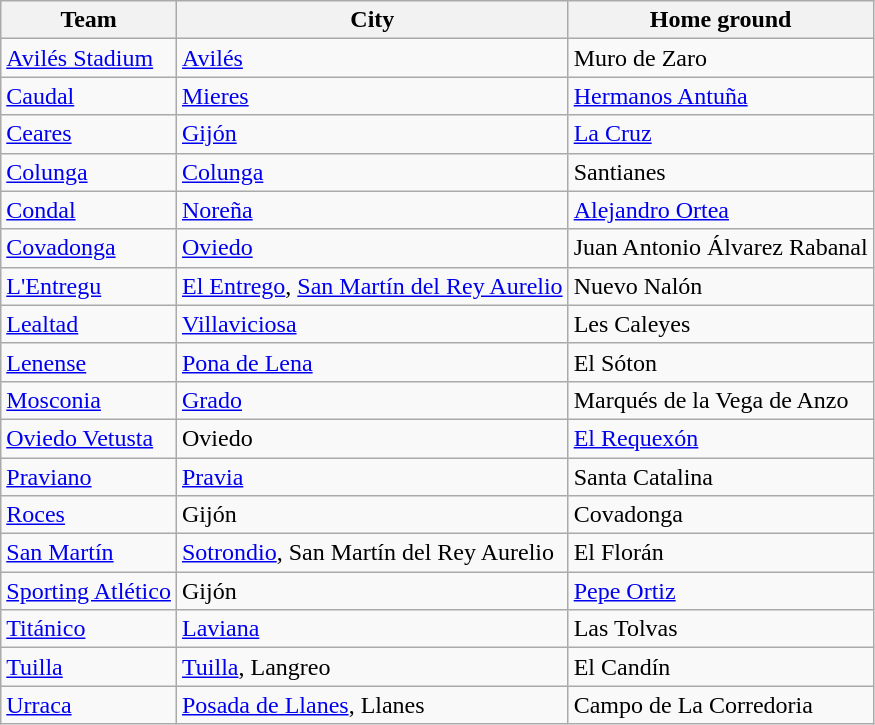<table class="wikitable sortable">
<tr>
<th>Team</th>
<th>City</th>
<th>Home ground</th>
</tr>
<tr>
<td><a href='#'>Avilés Stadium</a></td>
<td><a href='#'>Avilés</a></td>
<td>Muro de Zaro</td>
</tr>
<tr>
<td><a href='#'>Caudal</a></td>
<td><a href='#'>Mieres</a></td>
<td><a href='#'>Hermanos Antuña</a></td>
</tr>
<tr>
<td><a href='#'>Ceares</a></td>
<td><a href='#'>Gijón</a></td>
<td><a href='#'>La Cruz</a></td>
</tr>
<tr>
<td><a href='#'>Colunga</a></td>
<td><a href='#'>Colunga</a></td>
<td>Santianes</td>
</tr>
<tr>
<td><a href='#'>Condal</a></td>
<td><a href='#'>Noreña</a></td>
<td><a href='#'>Alejandro Ortea</a></td>
</tr>
<tr>
<td><a href='#'>Covadonga</a></td>
<td><a href='#'>Oviedo</a></td>
<td>Juan Antonio Álvarez Rabanal</td>
</tr>
<tr>
<td><a href='#'>L'Entregu</a></td>
<td><a href='#'>El Entrego</a>, <a href='#'>San Martín del Rey Aurelio</a></td>
<td>Nuevo Nalón</td>
</tr>
<tr>
<td><a href='#'>Lealtad</a></td>
<td><a href='#'>Villaviciosa</a></td>
<td>Les Caleyes</td>
</tr>
<tr>
<td><a href='#'>Lenense</a></td>
<td><a href='#'>Pona de Lena</a></td>
<td>El Sóton</td>
</tr>
<tr>
<td><a href='#'>Mosconia</a></td>
<td><a href='#'>Grado</a></td>
<td>Marqués de la Vega de Anzo</td>
</tr>
<tr>
<td><a href='#'>Oviedo Vetusta</a></td>
<td>Oviedo</td>
<td><a href='#'>El Requexón</a></td>
</tr>
<tr>
<td><a href='#'>Praviano</a></td>
<td><a href='#'>Pravia</a></td>
<td>Santa Catalina</td>
</tr>
<tr>
<td><a href='#'>Roces</a></td>
<td>Gijón</td>
<td>Covadonga</td>
</tr>
<tr>
<td><a href='#'>San Martín</a></td>
<td><a href='#'>Sotrondio</a>, San Martín del Rey Aurelio</td>
<td>El Florán</td>
</tr>
<tr>
<td><a href='#'>Sporting Atlético</a></td>
<td>Gijón</td>
<td><a href='#'>Pepe Ortiz</a></td>
</tr>
<tr>
<td><a href='#'>Titánico</a></td>
<td><a href='#'>Laviana</a></td>
<td>Las Tolvas</td>
</tr>
<tr>
<td><a href='#'>Tuilla</a></td>
<td><a href='#'>Tuilla</a>, Langreo</td>
<td>El Candín</td>
</tr>
<tr>
<td><a href='#'>Urraca</a></td>
<td><a href='#'>Posada de Llanes</a>, Llanes</td>
<td>Campo de La Corredoria</td>
</tr>
</table>
